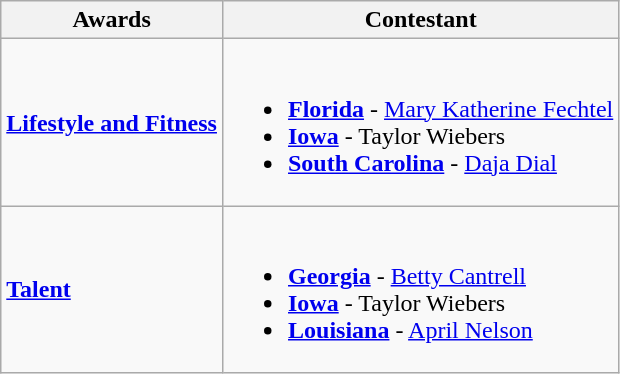<table class="wikitable">
<tr>
<th>Awards</th>
<th>Contestant</th>
</tr>
<tr>
<td><strong><a href='#'>Lifestyle and Fitness</a></strong></td>
<td><br><ul><li> <strong><a href='#'>Florida</a></strong> - <a href='#'>Mary Katherine Fechtel</a></li><li> <strong><a href='#'>Iowa</a></strong> - Taylor Wiebers</li><li> <strong><a href='#'>South Carolina</a></strong> - <a href='#'>Daja Dial</a></li></ul></td>
</tr>
<tr>
<td><strong><a href='#'>Talent</a></strong></td>
<td><br><ul><li> <strong><a href='#'>Georgia</a></strong> - <a href='#'>Betty Cantrell</a></li><li> <strong><a href='#'>Iowa</a></strong> - Taylor Wiebers</li><li> <strong><a href='#'>Louisiana</a></strong> - <a href='#'>April Nelson</a></li></ul></td>
</tr>
</table>
